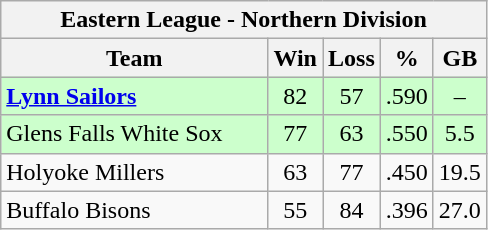<table class="wikitable">
<tr>
<th colspan="5">Eastern League - Northern Division</th>
</tr>
<tr>
<th width="55%">Team</th>
<th>Win</th>
<th>Loss</th>
<th>%</th>
<th>GB</th>
</tr>
<tr align=center bgcolor="#CCFFCC">
<td align=left><strong><a href='#'>Lynn Sailors</a></strong></td>
<td>82</td>
<td>57</td>
<td>.590</td>
<td>–</td>
</tr>
<tr align=center bgcolor="#CCFFCC">
<td align=left>Glens Falls White Sox</td>
<td>77</td>
<td>63</td>
<td>.550</td>
<td>5.5</td>
</tr>
<tr align=center>
<td align=left>Holyoke Millers</td>
<td>63</td>
<td>77</td>
<td>.450</td>
<td>19.5</td>
</tr>
<tr align=center>
<td align=left>Buffalo Bisons</td>
<td>55</td>
<td>84</td>
<td>.396</td>
<td>27.0</td>
</tr>
</table>
